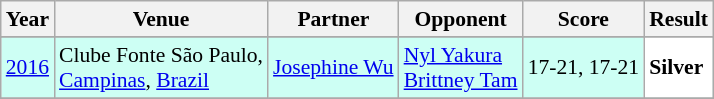<table class="sortable wikitable" style="font-size: 90%;">
<tr>
<th>Year</th>
<th>Venue</th>
<th>Partner</th>
<th>Opponent</th>
<th>Score</th>
<th>Result</th>
</tr>
<tr>
</tr>
<tr style="background:#CDFFF4">
<td align="center"><a href='#'>2016</a></td>
<td align="left">Clube Fonte São Paulo,<br> <a href='#'>Campinas</a>, <a href='#'>Brazil</a></td>
<td align="left"> <a href='#'>Josephine Wu</a></td>
<td align="left"> <a href='#'>Nyl Yakura</a><br> <a href='#'>Brittney Tam</a></td>
<td align="center">17-21, 17-21</td>
<td style="text-align:left; background:white"> <strong>Silver</strong></td>
</tr>
<tr>
</tr>
</table>
